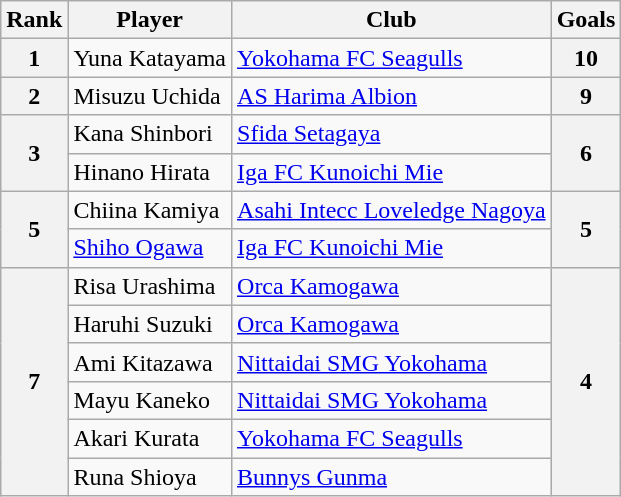<table class="wikitable" style="text-align:center">
<tr>
<th>Rank</th>
<th>Player</th>
<th>Club</th>
<th>Goals</th>
</tr>
<tr>
<th rowspan=1>1</th>
<td align="left"> Yuna Katayama</td>
<td align="left"><a href='#'>Yokohama FC Seagulls</a></td>
<th rowspan=1>10</th>
</tr>
<tr>
<th rowspan=1>2</th>
<td align="left"> Misuzu Uchida</td>
<td align="left"><a href='#'>AS Harima Albion</a></td>
<th rowspan=1>9</th>
</tr>
<tr>
<th rowspan=2>3</th>
<td align="left"> Kana Shinbori</td>
<td align="left"><a href='#'>Sfida Setagaya</a></td>
<th rowspan=2>6</th>
</tr>
<tr>
<td align="left"> Hinano Hirata</td>
<td align="left"><a href='#'>Iga FC Kunoichi Mie</a></td>
</tr>
<tr>
<th rowspan=2>5</th>
<td align="left"> Chiina Kamiya</td>
<td align="left"><a href='#'>Asahi Intecc Loveledge Nagoya</a></td>
<th rowspan=2>5</th>
</tr>
<tr>
<td align="left"> <a href='#'>Shiho Ogawa</a></td>
<td align="left"><a href='#'>Iga FC Kunoichi Mie</a></td>
</tr>
<tr>
<th rowspan=6>7</th>
<td align="left"> Risa Urashima</td>
<td align="left"><a href='#'>Orca Kamogawa</a></td>
<th rowspan=6>4</th>
</tr>
<tr>
<td align="left"> Haruhi Suzuki</td>
<td align="left"><a href='#'>Orca Kamogawa</a></td>
</tr>
<tr>
<td align="left"> Ami Kitazawa</td>
<td align="left"><a href='#'>Nittaidai SMG Yokohama</a></td>
</tr>
<tr>
<td align="left"> Mayu Kaneko</td>
<td align="left"><a href='#'>Nittaidai SMG Yokohama</a></td>
</tr>
<tr>
<td align="left"> Akari Kurata</td>
<td align="left"><a href='#'>Yokohama FC Seagulls</a></td>
</tr>
<tr>
<td align="left"> Runa Shioya</td>
<td align="left"><a href='#'>Bunnys Gunma</a></td>
</tr>
</table>
